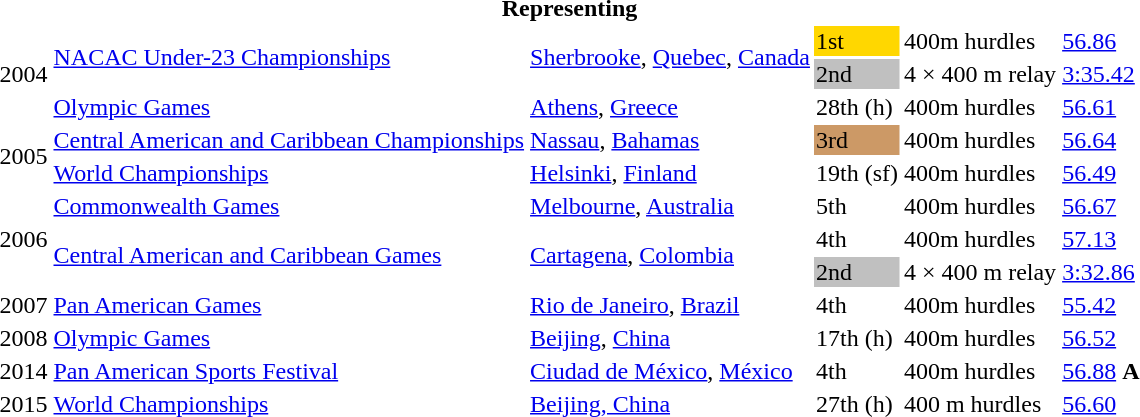<table>
<tr>
<th colspan="6">Representing </th>
</tr>
<tr>
<td rowspan=3>2004</td>
<td rowspan=2><a href='#'>NACAC Under-23 Championships</a></td>
<td rowspan=2><a href='#'>Sherbrooke</a>, <a href='#'>Quebec</a>, <a href='#'>Canada</a></td>
<td bgcolor=gold>1st</td>
<td>400m hurdles</td>
<td><a href='#'>56.86</a></td>
</tr>
<tr>
<td bgcolor=silver>2nd</td>
<td>4 × 400 m relay</td>
<td><a href='#'>3:35.42</a></td>
</tr>
<tr>
<td><a href='#'>Olympic Games</a></td>
<td><a href='#'>Athens</a>, <a href='#'>Greece</a></td>
<td>28th (h)</td>
<td>400m hurdles</td>
<td><a href='#'>56.61</a></td>
</tr>
<tr>
<td rowspan=2>2005</td>
<td><a href='#'>Central American and Caribbean Championships</a></td>
<td><a href='#'>Nassau</a>, <a href='#'>Bahamas</a></td>
<td bgcolor="cc9966">3rd</td>
<td>400m hurdles</td>
<td><a href='#'>56.64</a></td>
</tr>
<tr>
<td><a href='#'>World Championships</a></td>
<td><a href='#'>Helsinki</a>, <a href='#'>Finland</a></td>
<td>19th (sf)</td>
<td>400m hurdles</td>
<td><a href='#'>56.49</a></td>
</tr>
<tr>
<td rowspan=3>2006</td>
<td><a href='#'>Commonwealth Games</a></td>
<td><a href='#'>Melbourne</a>, <a href='#'>Australia</a></td>
<td>5th</td>
<td>400m hurdles</td>
<td><a href='#'>56.67</a></td>
</tr>
<tr>
<td rowspan=2><a href='#'>Central American and Caribbean Games</a></td>
<td rowspan=2><a href='#'>Cartagena</a>, <a href='#'>Colombia</a></td>
<td>4th</td>
<td>400m hurdles</td>
<td><a href='#'>57.13</a></td>
</tr>
<tr>
<td bgcolor=silver>2nd</td>
<td>4 × 400 m relay</td>
<td><a href='#'>3:32.86</a></td>
</tr>
<tr>
<td>2007</td>
<td><a href='#'>Pan American Games</a></td>
<td><a href='#'>Rio de Janeiro</a>, <a href='#'>Brazil</a></td>
<td>4th</td>
<td>400m hurdles</td>
<td><a href='#'>55.42</a></td>
</tr>
<tr>
<td>2008</td>
<td><a href='#'>Olympic Games</a></td>
<td><a href='#'>Beijing</a>, <a href='#'>China</a></td>
<td>17th (h)</td>
<td>400m hurdles</td>
<td><a href='#'>56.52</a></td>
</tr>
<tr>
<td>2014</td>
<td><a href='#'>Pan American Sports Festival</a></td>
<td><a href='#'>Ciudad de México</a>, <a href='#'>México</a></td>
<td>4th</td>
<td>400m hurdles</td>
<td><a href='#'>56.88</a> <strong>A</strong></td>
</tr>
<tr>
<td>2015</td>
<td><a href='#'>World Championships</a></td>
<td><a href='#'>Beijing, China</a></td>
<td>27th (h)</td>
<td>400 m hurdles</td>
<td><a href='#'>56.60</a></td>
</tr>
</table>
